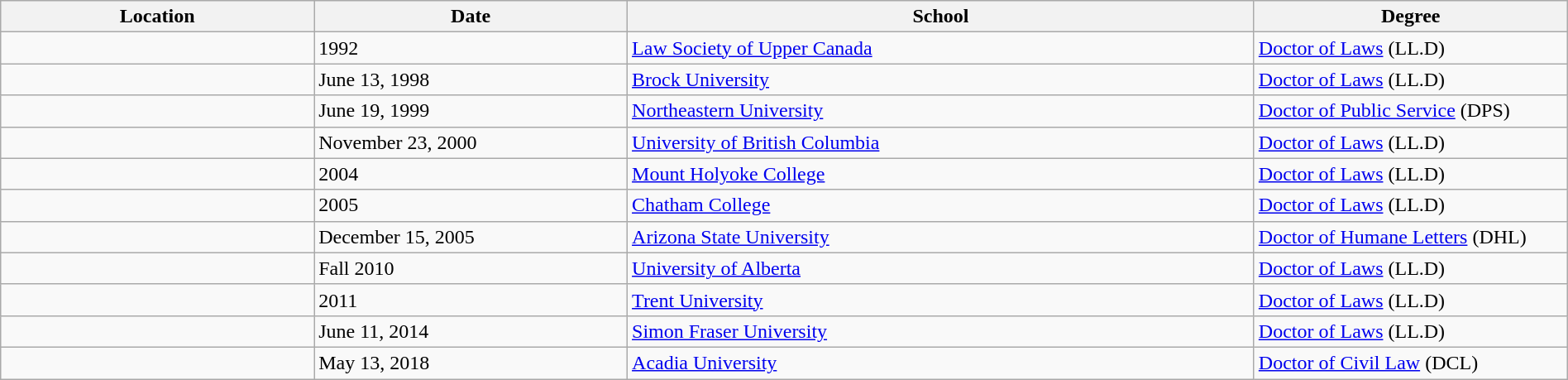<table class="wikitable" style="width:100%;">
<tr>
<th style="width:20%;">Location</th>
<th style="width:20%;">Date</th>
<th style="width:40%;">School</th>
<th style="width:20%;">Degree</th>
</tr>
<tr>
<td></td>
<td>1992</td>
<td><a href='#'>Law Society of Upper Canada</a></td>
<td><a href='#'>Doctor of Laws</a> (LL.D)  </td>
</tr>
<tr>
<td></td>
<td>June 13, 1998</td>
<td><a href='#'>Brock University</a></td>
<td><a href='#'>Doctor of Laws</a> (LL.D)  </td>
</tr>
<tr>
<td></td>
<td>June 19, 1999</td>
<td><a href='#'>Northeastern University</a></td>
<td><a href='#'>Doctor of Public Service</a> (DPS)  </td>
</tr>
<tr>
<td></td>
<td>November 23, 2000</td>
<td><a href='#'>University of British Columbia</a></td>
<td><a href='#'>Doctor of Laws</a> (LL.D)  </td>
</tr>
<tr>
<td></td>
<td>2004</td>
<td><a href='#'>Mount Holyoke College</a></td>
<td><a href='#'>Doctor of Laws</a> (LL.D)  </td>
</tr>
<tr>
<td></td>
<td>2005</td>
<td><a href='#'>Chatham College</a></td>
<td><a href='#'>Doctor of Laws</a> (LL.D)</td>
</tr>
<tr>
<td></td>
<td>December 15, 2005</td>
<td><a href='#'>Arizona State University</a></td>
<td><a href='#'>Doctor of Humane Letters</a> (DHL)  </td>
</tr>
<tr>
<td></td>
<td>Fall 2010</td>
<td><a href='#'>University of Alberta</a></td>
<td><a href='#'>Doctor of Laws</a> (LL.D)  </td>
</tr>
<tr>
<td></td>
<td>2011</td>
<td><a href='#'>Trent University</a></td>
<td><a href='#'>Doctor of Laws</a> (LL.D)  </td>
</tr>
<tr>
<td></td>
<td>June 11, 2014</td>
<td><a href='#'>Simon Fraser University</a></td>
<td><a href='#'>Doctor of Laws</a> (LL.D)  </td>
</tr>
<tr>
<td></td>
<td>May 13, 2018</td>
<td><a href='#'>Acadia University</a></td>
<td><a href='#'>Doctor of Civil Law</a> (DCL)  </td>
</tr>
</table>
